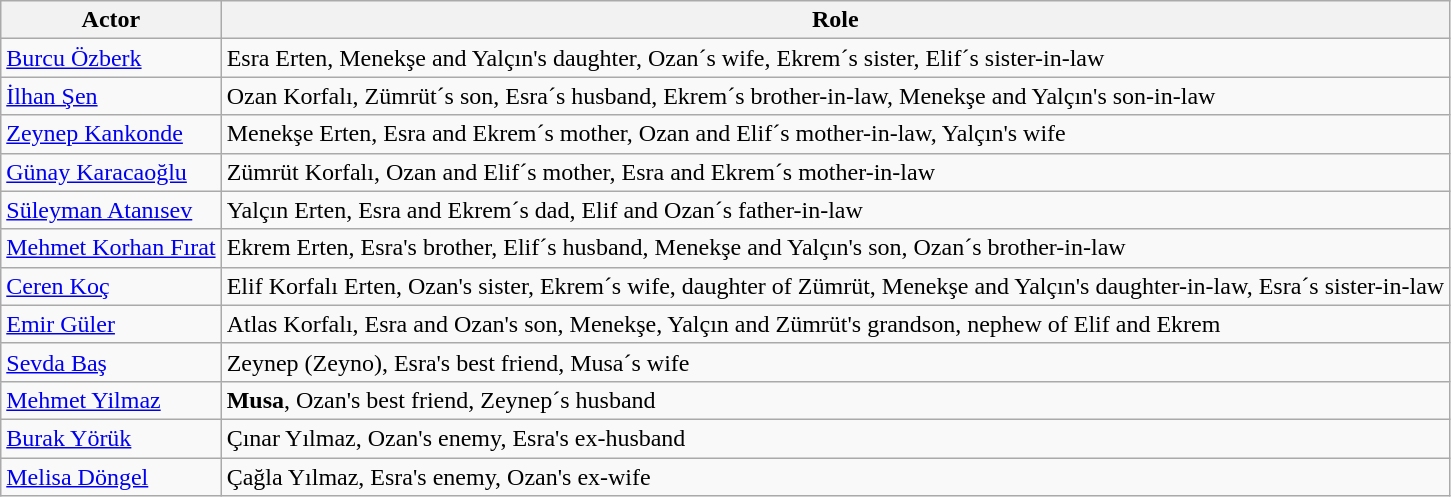<table class="wikitable sortable">
<tr>
<th>Actor</th>
<th>Role</th>
</tr>
<tr>
<td><a href='#'>Burcu Özberk</a></td>
<td>Esra Erten, Menekşe and Yalçın's daughter, Ozan´s wife, Ekrem´s sister, Elif´s sister-in-law</td>
</tr>
<tr>
<td><a href='#'>İlhan Şen</a></td>
<td>Ozan Korfalı, Zümrüt´s son, Esra´s husband, Ekrem´s brother-in-law, Menekşe and Yalçın's son-in-law</td>
</tr>
<tr>
<td><a href='#'>Zeynep Kankonde</a></td>
<td>Menekşe Erten, Esra and Ekrem´s mother, Ozan and Elif´s mother-in-law, Yalçın's wife</td>
</tr>
<tr>
<td><a href='#'>Günay Karacaoğlu</a></td>
<td>Zümrüt Korfalı, Ozan and Elif´s mother, Esra and Ekrem´s mother-in-law</td>
</tr>
<tr>
<td><a href='#'>Süleyman Atanısev</a></td>
<td>Yalçın Erten, Esra and Ekrem´s dad, Elif and Ozan´s father-in-law</td>
</tr>
<tr>
<td><a href='#'>Mehmet Korhan Fırat</a></td>
<td>Ekrem Erten, Esra's brother, Elif´s husband, Menekşe and Yalçın's son, Ozan´s brother-in-law</td>
</tr>
<tr>
<td><a href='#'>Ceren Koç</a></td>
<td>Elif Korfalı Erten, Ozan's sister, Ekrem´s wife, daughter of Zümrüt, Menekşe and Yalçın's daughter-in-law, Esra´s sister-in-law</td>
</tr>
<tr>
<td><a href='#'>Emir Güler</a></td>
<td>Atlas Korfalı, Esra and Ozan's son, Menekşe, Yalçın and Zümrüt's grandson, nephew of Elif and Ekrem</td>
</tr>
<tr>
<td><a href='#'>Sevda Baş</a></td>
<td>Zeynep (Zeyno), Esra's best friend, Musa´s wife</td>
</tr>
<tr>
<td><a href='#'>Mehmet Yilmaz</a></td>
<td><strong>Musa</strong>, Ozan's best friend, Zeynep´s husband</td>
</tr>
<tr>
<td><a href='#'>Burak Yörük</a></td>
<td>Çınar Yılmaz, Ozan's enemy, Esra's ex-husband</td>
</tr>
<tr>
<td><a href='#'>Melisa Döngel</a></td>
<td>Çağla Yılmaz, Esra's enemy, Ozan's ex-wife</td>
</tr>
</table>
